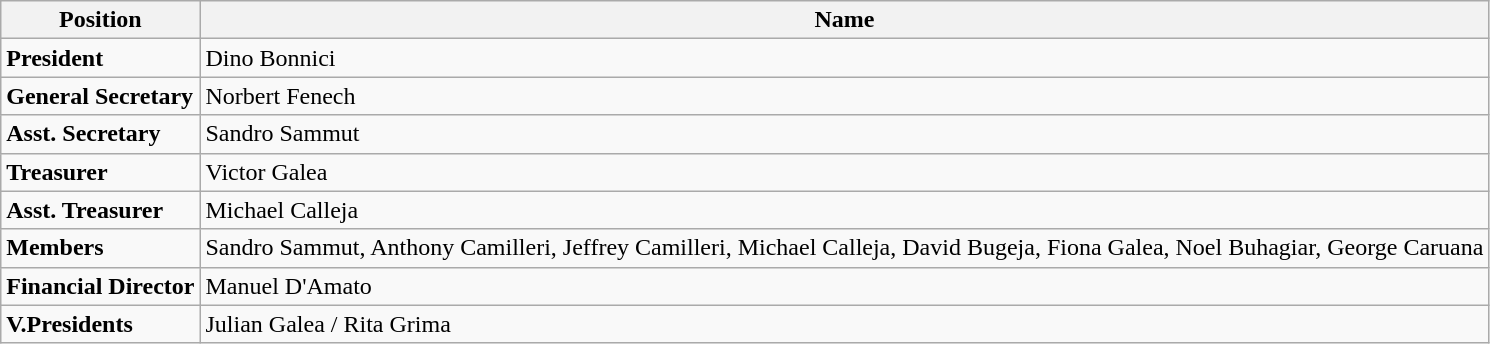<table class="wikitable">
<tr>
<th>Position</th>
<th>Name</th>
</tr>
<tr>
<td><strong>President</strong></td>
<td>Dino Bonnici</td>
</tr>
<tr>
<td><strong>General Secretary</strong></td>
<td>Norbert Fenech</td>
</tr>
<tr>
<td><strong>Asst. Secretary</strong></td>
<td>Sandro Sammut</td>
</tr>
<tr>
<td><strong>Treasurer</strong></td>
<td>Victor Galea</td>
</tr>
<tr>
<td><strong>Asst. Treasurer</strong></td>
<td>Michael Calleja</td>
</tr>
<tr>
<td><strong>Members</strong></td>
<td>Sandro Sammut, Anthony Camilleri, Jeffrey Camilleri, Michael Calleja, David Bugeja, Fiona Galea, Noel Buhagiar, George Caruana</td>
</tr>
<tr>
<td><strong>Financial Director</strong></td>
<td>Manuel D'Amato</td>
</tr>
<tr>
<td><strong>V.Presidents</strong></td>
<td>Julian Galea / Rita Grima</td>
</tr>
</table>
